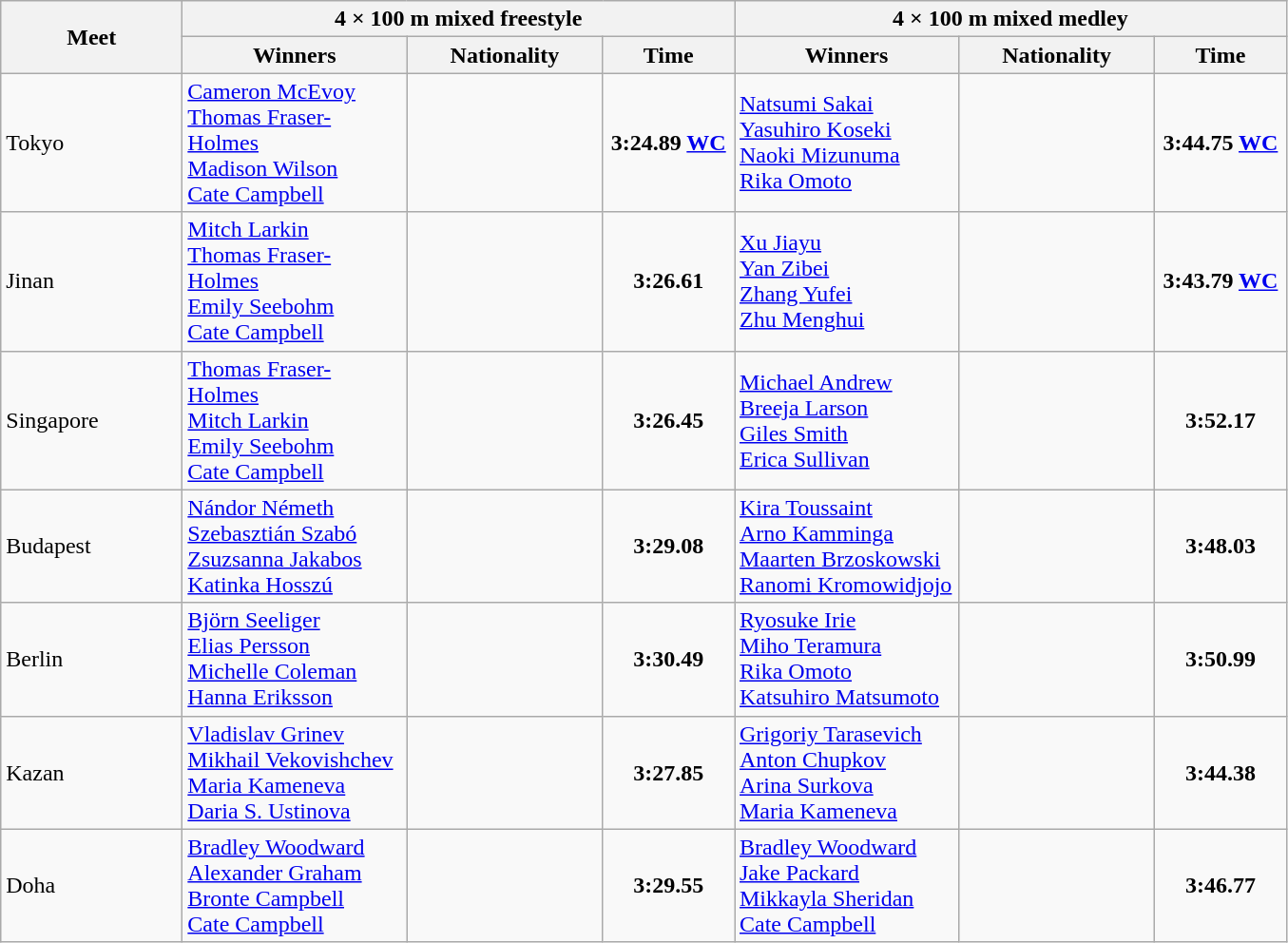<table class="wikitable">
<tr>
<th width=120 rowspan="2">Meet</th>
<th colspan="3">4 × 100 m mixed freestyle</th>
<th colspan="3">4 × 100 m mixed medley</th>
</tr>
<tr>
<th width=150>Winners</th>
<th width=130>Nationality</th>
<th width=85>Time</th>
<th width=150>Winners</th>
<th width=130>Nationality</th>
<th width=85>Time</th>
</tr>
<tr>
<td>Tokyo</td>
<td><a href='#'>Cameron McEvoy</a><br><a href='#'>Thomas Fraser-Holmes</a><br><a href='#'>Madison Wilson</a><br><a href='#'>Cate Campbell</a></td>
<td></td>
<td align=center><strong>3:24.89 <a href='#'>WC</a></strong></td>
<td><a href='#'>Natsumi Sakai</a><br><a href='#'>Yasuhiro Koseki</a><br><a href='#'>Naoki Mizunuma</a><br><a href='#'>Rika Omoto</a></td>
<td></td>
<td align=center><strong>3:44.75 <a href='#'>WC</a></strong></td>
</tr>
<tr>
<td>Jinan</td>
<td><a href='#'>Mitch Larkin</a><br><a href='#'>Thomas Fraser-Holmes</a><br><a href='#'>Emily Seebohm</a><br><a href='#'>Cate Campbell</a></td>
<td></td>
<td align=center><strong>3:26.61</strong></td>
<td><a href='#'>Xu Jiayu</a><br><a href='#'>Yan Zibei</a><br><a href='#'>Zhang Yufei</a><br><a href='#'>Zhu Menghui</a></td>
<td></td>
<td align=center><strong>3:43.79 <a href='#'>WC</a></strong></td>
</tr>
<tr>
<td>Singapore</td>
<td><a href='#'>Thomas Fraser-Holmes</a><br><a href='#'>Mitch Larkin</a><br><a href='#'>Emily Seebohm</a><br><a href='#'>Cate Campbell</a></td>
<td></td>
<td align=center><strong>3:26.45</strong></td>
<td><a href='#'>Michael Andrew</a><br><a href='#'>Breeja Larson</a><br><a href='#'>Giles Smith</a><br><a href='#'>Erica Sullivan</a></td>
<td></td>
<td align=center><strong>3:52.17</strong></td>
</tr>
<tr>
<td>Budapest</td>
<td><a href='#'>Nándor Németh</a><br><a href='#'>Szebasztián Szabó</a><br><a href='#'>Zsuzsanna Jakabos</a><br><a href='#'>Katinka Hosszú</a></td>
<td></td>
<td align=center><strong>3:29.08</strong></td>
<td><a href='#'>Kira Toussaint</a><br><a href='#'>Arno Kamminga</a><br><a href='#'>Maarten Brzoskowski</a><br><a href='#'>Ranomi Kromowidjojo</a></td>
<td></td>
<td align=center><strong>3:48.03</strong></td>
</tr>
<tr>
<td>Berlin</td>
<td><a href='#'>Björn Seeliger</a><br><a href='#'>Elias Persson</a><br><a href='#'>Michelle Coleman</a><br><a href='#'>Hanna Eriksson</a></td>
<td></td>
<td align=center><strong>3:30.49</strong></td>
<td><a href='#'>Ryosuke Irie</a><br><a href='#'>Miho Teramura</a><br><a href='#'>Rika Omoto</a><br><a href='#'>Katsuhiro Matsumoto</a></td>
<td></td>
<td align=center><strong>3:50.99</strong></td>
</tr>
<tr>
<td>Kazan</td>
<td><a href='#'>Vladislav Grinev</a><br><a href='#'>Mikhail Vekovishchev</a><br><a href='#'>Maria Kameneva</a><br><a href='#'>Daria S. Ustinova</a></td>
<td></td>
<td align=center><strong>3:27.85</strong></td>
<td><a href='#'>Grigoriy Tarasevich</a><br><a href='#'>Anton Chupkov</a><br><a href='#'>Arina Surkova</a><br><a href='#'>Maria Kameneva</a></td>
<td></td>
<td align=center><strong>3:44.38</strong></td>
</tr>
<tr>
<td>Doha</td>
<td><a href='#'>Bradley Woodward</a><br><a href='#'>Alexander Graham</a><br><a href='#'>Bronte Campbell</a><br><a href='#'>Cate Campbell</a></td>
<td></td>
<td align=center><strong>3:29.55</strong></td>
<td><a href='#'>Bradley Woodward</a><br><a href='#'>Jake Packard</a><br><a href='#'>Mikkayla Sheridan</a><br><a href='#'>Cate Campbell</a></td>
<td></td>
<td align=center><strong>3:46.77</strong></td>
</tr>
</table>
